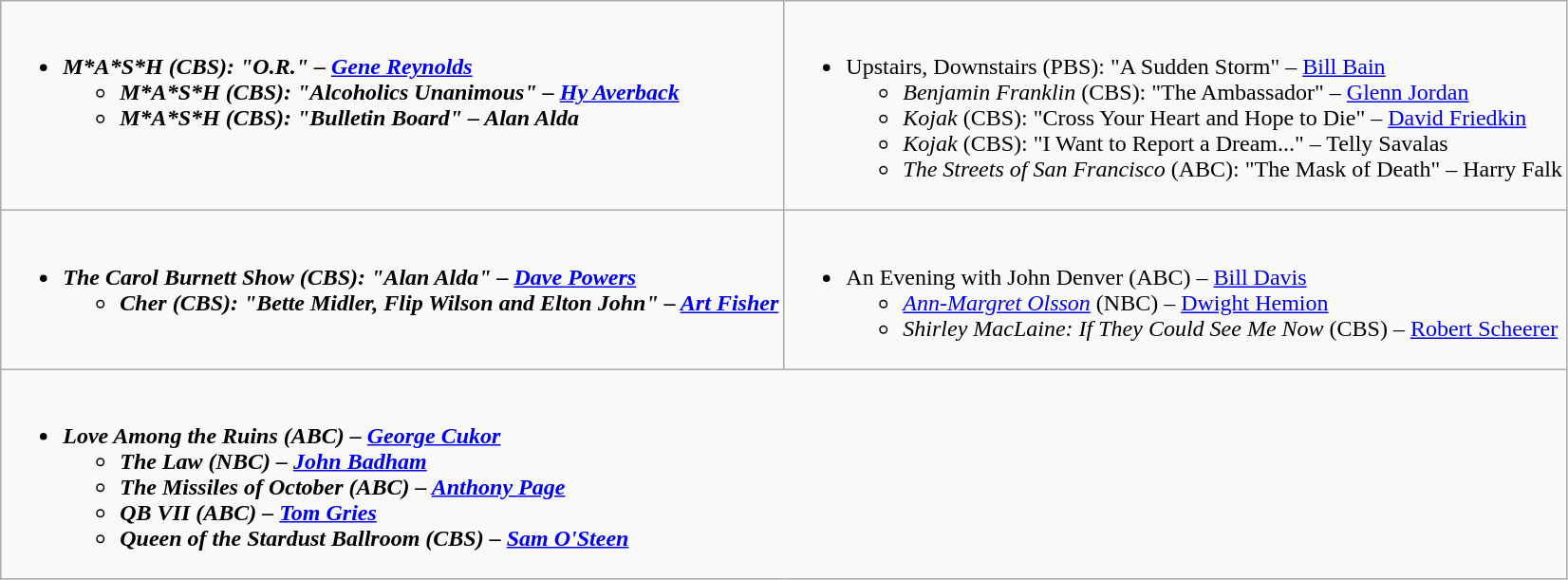<table class="wikitable">
<tr>
<td style="vertical-align:top;"><br><ul><li><strong><em>M*A*S*H<em> (CBS): "O.R." – <a href='#'>Gene Reynolds</a><strong><ul><li></em>M*A*S*H<em> (CBS): "Alcoholics Unanimous" – <a href='#'>Hy Averback</a></li><li></em>M*A*S*H<em> (CBS): "Bulletin Board" – Alan Alda</li></ul></li></ul></td>
<td style="vertical-align:top;"><br><ul><li></em></strong>Upstairs, Downstairs</em> (PBS): "A Sudden Storm" – <a href='#'>Bill Bain</a></strong><ul><li><em>Benjamin Franklin</em> (CBS): "The Ambassador" – <a href='#'>Glenn Jordan</a></li><li><em>Kojak</em> (CBS): "Cross Your Heart and Hope to Die" – <a href='#'>David Friedkin</a></li><li><em>Kojak</em> (CBS): "I Want to Report a Dream..." – Telly Savalas</li><li><em>The Streets of San Francisco</em> (ABC): "The Mask of Death" – Harry Falk</li></ul></li></ul></td>
</tr>
<tr>
<td style="vertical-align:top;"><br><ul><li><strong><em>The Carol Burnett Show<em> (CBS): "Alan Alda" – <a href='#'>Dave Powers</a><strong><ul><li></em>Cher<em> (CBS): "Bette Midler, Flip Wilson and Elton John" – <a href='#'>Art Fisher</a></li></ul></li></ul></td>
<td style="vertical-align:top;"><br><ul><li></em></strong>An Evening with John Denver</em> (ABC) – <a href='#'>Bill Davis</a></strong><ul><li><em><a href='#'>Ann-Margret Olsson</a></em> (NBC) – <a href='#'>Dwight Hemion</a></li><li><em>Shirley MacLaine: If They Could See Me Now</em> (CBS) – <a href='#'>Robert Scheerer</a></li></ul></li></ul></td>
</tr>
<tr>
<td style="vertical-align:top;" colspan="2"><br><ul><li><strong><em>Love Among the Ruins<em> (ABC) – <a href='#'>George Cukor</a><strong><ul><li></em>The Law<em> (NBC) – <a href='#'>John Badham</a></li><li></em>The Missiles of October<em> (ABC) – <a href='#'>Anthony Page</a></li><li></em>QB VII<em> (ABC) – <a href='#'>Tom Gries</a></li><li></em>Queen of the Stardust Ballroom<em> (CBS) – <a href='#'>Sam O'Steen</a></li></ul></li></ul></td>
</tr>
</table>
